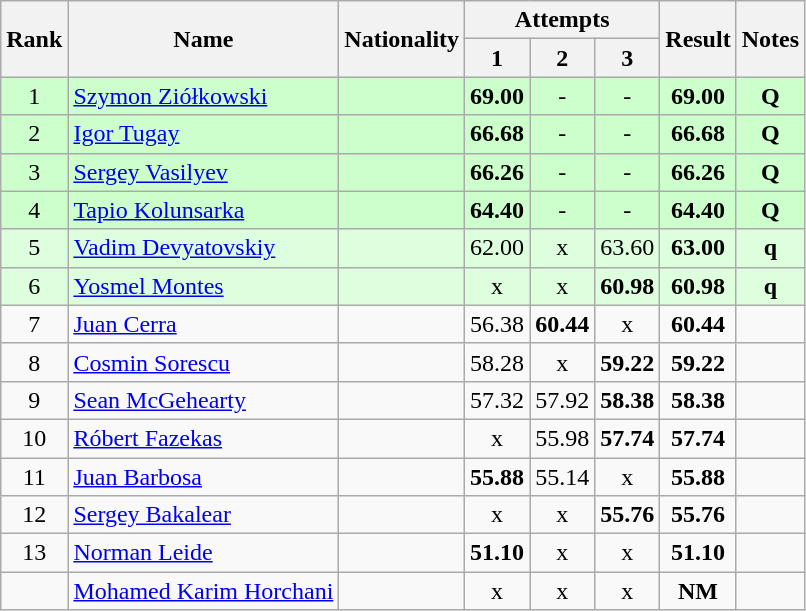<table class="wikitable sortable" style="text-align:center">
<tr>
<th rowspan=2>Rank</th>
<th rowspan=2>Name</th>
<th rowspan=2>Nationality</th>
<th colspan=3>Attempts</th>
<th rowspan=2>Result</th>
<th rowspan=2>Notes</th>
</tr>
<tr>
<th>1</th>
<th>2</th>
<th>3</th>
</tr>
<tr bgcolor=ccffcc>
<td>1</td>
<td align=left><a href='#'>Szymon Ziółkowski</a></td>
<td align=left></td>
<td><strong>69.00</strong></td>
<td>-</td>
<td>-</td>
<td><strong>69.00</strong></td>
<td><strong>Q</strong></td>
</tr>
<tr bgcolor=ccffcc>
<td>2</td>
<td align=left><a href='#'>Igor Tugay</a></td>
<td align=left></td>
<td><strong>66.68</strong></td>
<td>-</td>
<td>-</td>
<td><strong>66.68</strong></td>
<td><strong>Q</strong></td>
</tr>
<tr bgcolor=ccffcc>
<td>3</td>
<td align=left><a href='#'>Sergey Vasilyev</a></td>
<td align=left></td>
<td><strong>66.26</strong></td>
<td>-</td>
<td>-</td>
<td><strong>66.26</strong></td>
<td><strong>Q</strong></td>
</tr>
<tr bgcolor=ccffcc>
<td>4</td>
<td align=left><a href='#'>Tapio Kolunsarka</a></td>
<td align=left></td>
<td><strong>64.40</strong></td>
<td>-</td>
<td>-</td>
<td><strong>64.40</strong></td>
<td><strong>Q</strong></td>
</tr>
<tr bgcolor=ddffdd>
<td>5</td>
<td align=left><a href='#'>Vadim Devyatovskiy</a></td>
<td align=left></td>
<td>62.00</td>
<td>x</td>
<td>63.60</td>
<td><strong>63.00</strong></td>
<td><strong>q</strong></td>
</tr>
<tr bgcolor=ddffdd>
<td>6</td>
<td align=left><a href='#'>Yosmel Montes</a></td>
<td align=left></td>
<td>x</td>
<td>x</td>
<td><strong>60.98</strong></td>
<td><strong>60.98</strong></td>
<td><strong>q</strong></td>
</tr>
<tr>
<td>7</td>
<td align=left><a href='#'>Juan Cerra</a></td>
<td align=left></td>
<td>56.38</td>
<td><strong>60.44</strong></td>
<td>x</td>
<td><strong>60.44</strong></td>
<td></td>
</tr>
<tr>
<td>8</td>
<td align=left><a href='#'>Cosmin Sorescu</a></td>
<td align=left></td>
<td>58.28</td>
<td>x</td>
<td><strong>59.22</strong></td>
<td><strong>59.22</strong></td>
<td></td>
</tr>
<tr>
<td>9</td>
<td align=left><a href='#'>Sean McGehearty</a></td>
<td align=left></td>
<td>57.32</td>
<td>57.92</td>
<td><strong>58.38</strong></td>
<td><strong>58.38</strong></td>
<td></td>
</tr>
<tr>
<td>10</td>
<td align=left><a href='#'>Róbert Fazekas</a></td>
<td align=left></td>
<td>x</td>
<td>55.98</td>
<td><strong>57.74</strong></td>
<td><strong>57.74</strong></td>
<td></td>
</tr>
<tr>
<td>11</td>
<td align=left><a href='#'>Juan Barbosa</a></td>
<td align=left></td>
<td><strong>55.88</strong></td>
<td>55.14</td>
<td>x</td>
<td><strong>55.88</strong></td>
<td></td>
</tr>
<tr>
<td>12</td>
<td align=left><a href='#'>Sergey Bakalear</a></td>
<td align=left></td>
<td>x</td>
<td>x</td>
<td><strong>55.76</strong></td>
<td><strong>55.76</strong></td>
<td></td>
</tr>
<tr>
<td>13</td>
<td align=left><a href='#'>Norman Leide</a></td>
<td align=left></td>
<td><strong>51.10</strong></td>
<td>x</td>
<td>x</td>
<td><strong>51.10</strong></td>
<td></td>
</tr>
<tr>
<td></td>
<td align=left><a href='#'>Mohamed Karim Horchani</a></td>
<td align=left></td>
<td>x</td>
<td>x</td>
<td>x</td>
<td><strong>NM</strong></td>
<td></td>
</tr>
</table>
